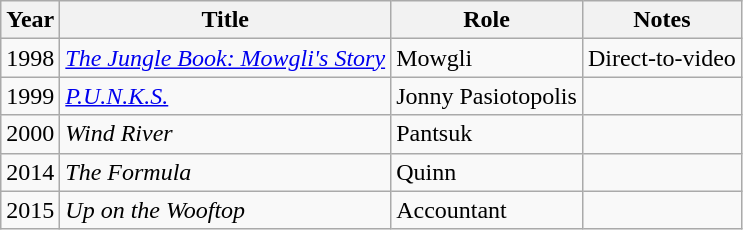<table class="wikitable sortable">
<tr>
<th>Year</th>
<th>Title</th>
<th>Role</th>
<th>Notes</th>
</tr>
<tr>
<td>1998</td>
<td><em><a href='#'>The Jungle Book: Mowgli's Story</a></em></td>
<td>Mowgli</td>
<td>Direct-to-video</td>
</tr>
<tr>
<td>1999</td>
<td><em><a href='#'>P.U.N.K.S.</a></em></td>
<td>Jonny Pasiotopolis</td>
<td></td>
</tr>
<tr>
<td>2000</td>
<td><em>Wind River</em></td>
<td>Pantsuk</td>
<td></td>
</tr>
<tr>
<td>2014</td>
<td><em>The Formula</em></td>
<td>Quinn</td>
<td></td>
</tr>
<tr>
<td>2015</td>
<td><em>Up on the Wooftop</em></td>
<td>Accountant</td>
<td></td>
</tr>
</table>
